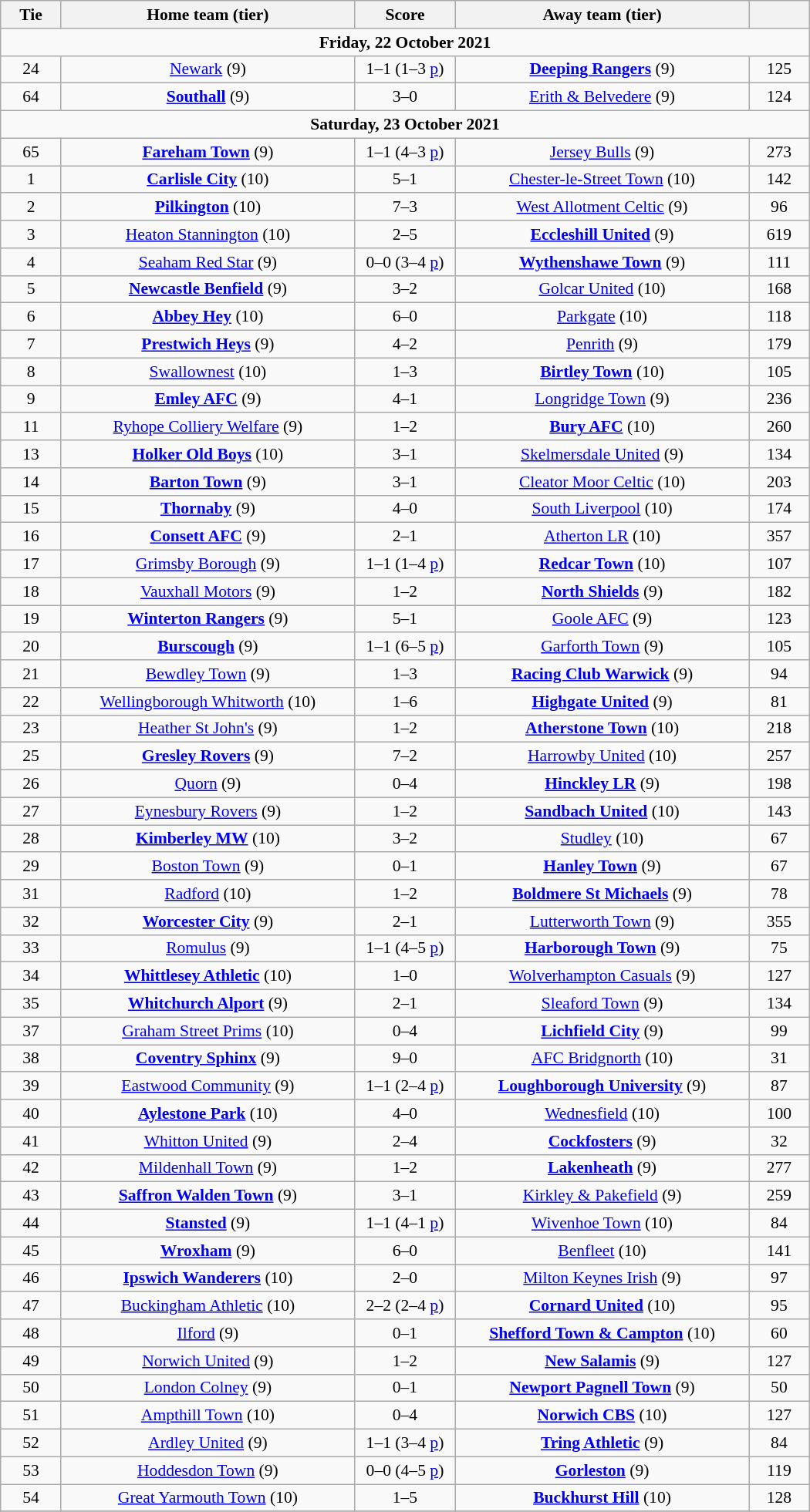<table class="wikitable" style="width:700px;text-align:center;font-size:90%">
<tr>
<th scope="col" style="width: 7.50%">Tie</th>
<th scope="col" style="width:36.25%">Home team (tier)</th>
<th scope="col" style="width:12.50%">Score</th>
<th scope="col" style="width:36.25%">Away team (tier)</th>
<th scope="col" style="width: 7.50%"></th>
</tr>
<tr>
<td colspan="5"><strong>Friday, 22 October 2021</strong></td>
</tr>
<tr>
<td>24</td>
<td><a href='#'>Newark</a> (9)</td>
<td>1–1 (1–3 <a href='#'>p</a>)</td>
<td><strong><a href='#'>Deeping Rangers</a></strong> (9)</td>
<td>125</td>
</tr>
<tr>
<td>64</td>
<td><strong><a href='#'>Southall</a></strong> (9)</td>
<td>3–0</td>
<td><a href='#'>Erith & Belvedere</a> (9)</td>
<td>124</td>
</tr>
<tr>
<td colspan="5"><strong>Saturday, 23 October 2021</strong></td>
</tr>
<tr>
<td>65</td>
<td><strong><a href='#'>Fareham Town</a></strong> (9)</td>
<td>1–1 (4–3 <a href='#'>p</a>)</td>
<td><a href='#'>Jersey Bulls</a> (9)</td>
<td>273</td>
</tr>
<tr>
<td>1</td>
<td><strong><a href='#'>Carlisle City</a></strong> (10)</td>
<td>5–1</td>
<td><a href='#'>Chester-le-Street Town</a> (10)</td>
<td>142</td>
</tr>
<tr>
<td>2</td>
<td><strong><a href='#'>Pilkington</a></strong> (10)</td>
<td>7–3</td>
<td><a href='#'>West Allotment Celtic</a> (9)</td>
<td>96</td>
</tr>
<tr>
<td>3</td>
<td><a href='#'>Heaton Stannington</a> (10)</td>
<td>2–5</td>
<td><strong><a href='#'>Eccleshill United</a></strong> (9)</td>
<td>619</td>
</tr>
<tr>
<td>4</td>
<td><a href='#'>Seaham Red Star</a> (9)</td>
<td>0–0 (3–4 <a href='#'>p</a>)</td>
<td><strong><a href='#'>Wythenshawe Town</a></strong> (9)</td>
<td>111</td>
</tr>
<tr>
<td>5</td>
<td><strong><a href='#'>Newcastle Benfield</a></strong> (9)</td>
<td>3–2</td>
<td><a href='#'>Golcar United</a> (10)</td>
<td>168</td>
</tr>
<tr>
<td>6</td>
<td><strong><a href='#'>Abbey Hey</a></strong> (10)</td>
<td>6–0</td>
<td><a href='#'>Parkgate</a> (10)</td>
<td>118</td>
</tr>
<tr>
<td>7</td>
<td><strong><a href='#'>Prestwich Heys</a></strong> (9)</td>
<td>4–2</td>
<td><a href='#'>Penrith</a> (9)</td>
<td>179</td>
</tr>
<tr>
<td>8</td>
<td><a href='#'>Swallownest</a> (10)</td>
<td>1–3</td>
<td><strong><a href='#'>Birtley Town</a></strong> (10)</td>
<td>105</td>
</tr>
<tr>
<td>9</td>
<td><strong><a href='#'>Emley AFC</a></strong> (9)</td>
<td>4–1</td>
<td><a href='#'>Longridge Town</a> (9)</td>
<td>236</td>
</tr>
<tr>
<td>11</td>
<td><a href='#'>Ryhope Colliery Welfare</a> (9)</td>
<td>1–2</td>
<td><strong><a href='#'>Bury AFC</a></strong> (10)</td>
<td>260</td>
</tr>
<tr>
<td>13</td>
<td><strong><a href='#'>Holker Old Boys</a></strong> (10)</td>
<td>3–1</td>
<td><a href='#'>Skelmersdale United</a> (9)</td>
<td>134</td>
</tr>
<tr>
<td>14</td>
<td><strong><a href='#'>Barton Town</a></strong> (9)</td>
<td>3–1</td>
<td><a href='#'>Cleator Moor Celtic</a> (10)</td>
<td>203</td>
</tr>
<tr>
<td>15</td>
<td><strong><a href='#'>Thornaby</a></strong> (9)</td>
<td>4–0</td>
<td><a href='#'>South Liverpool</a> (10)</td>
<td>174</td>
</tr>
<tr>
<td>16</td>
<td><strong><a href='#'>Consett AFC</a></strong> (9)</td>
<td>2–1</td>
<td><a href='#'>Atherton LR</a> (10)</td>
<td>357</td>
</tr>
<tr>
<td>17</td>
<td><a href='#'>Grimsby Borough</a> (9)</td>
<td>1–1 (1–4 <a href='#'>p</a>)</td>
<td><strong><a href='#'>Redcar Town</a></strong> (10)</td>
<td>107</td>
</tr>
<tr>
<td>18</td>
<td><a href='#'>Vauxhall Motors</a> (9)</td>
<td>1–2</td>
<td><strong><a href='#'>North Shields</a></strong> (9)</td>
<td>182</td>
</tr>
<tr>
<td>19</td>
<td><strong><a href='#'>Winterton Rangers</a></strong> (9)</td>
<td>5–1</td>
<td><a href='#'>Goole AFC</a> (9)</td>
<td>123</td>
</tr>
<tr>
<td>20</td>
<td><strong><a href='#'>Burscough</a></strong> (9)</td>
<td>1–1 (6–5 <a href='#'>p</a>)</td>
<td><a href='#'>Garforth Town</a> (9)</td>
<td>105</td>
</tr>
<tr>
<td>21</td>
<td><a href='#'>Bewdley Town</a> (9)</td>
<td>1–3</td>
<td><strong><a href='#'>Racing Club Warwick</a></strong> (9)</td>
<td>94</td>
</tr>
<tr>
<td>22</td>
<td><a href='#'>Wellingborough Whitworth</a> (10)</td>
<td>1–6</td>
<td><strong><a href='#'>Highgate United</a></strong> (9)</td>
<td>81</td>
</tr>
<tr>
<td>23</td>
<td><a href='#'>Heather St John's</a> (9)</td>
<td>1–2</td>
<td><strong><a href='#'>Atherstone Town</a></strong> (10)</td>
<td>218</td>
</tr>
<tr>
<td>25</td>
<td><strong><a href='#'>Gresley Rovers</a></strong> (9)</td>
<td>7–2</td>
<td><a href='#'>Harrowby United</a> (10)</td>
<td>257</td>
</tr>
<tr>
<td>26</td>
<td><a href='#'>Quorn</a> (9)</td>
<td>0–4</td>
<td><strong><a href='#'>Hinckley LR</a></strong> (9)</td>
<td>198</td>
</tr>
<tr>
<td>27</td>
<td><a href='#'>Eynesbury Rovers</a> (9)</td>
<td>1–2</td>
<td><strong><a href='#'>Sandbach United</a></strong> (10)</td>
<td>143</td>
</tr>
<tr>
<td>28</td>
<td><strong><a href='#'>Kimberley MW</a></strong> (10)</td>
<td>3–2</td>
<td><a href='#'>Studley</a> (10)</td>
<td>67</td>
</tr>
<tr>
<td>29</td>
<td><a href='#'>Boston Town</a> (9)</td>
<td>0–1</td>
<td><strong><a href='#'>Hanley Town</a></strong> (9)</td>
<td>67</td>
</tr>
<tr>
<td>31</td>
<td><a href='#'>Radford</a> (10)</td>
<td>1–2</td>
<td><strong><a href='#'>Boldmere St Michaels</a></strong> (9)</td>
<td>78</td>
</tr>
<tr>
<td>32</td>
<td><strong><a href='#'>Worcester City</a></strong> (9)</td>
<td>2–1</td>
<td><a href='#'>Lutterworth Town</a> (9)</td>
<td>355</td>
</tr>
<tr>
<td>33</td>
<td><a href='#'>Romulus</a> (9)</td>
<td>1–1 (4–5 <a href='#'>p</a>)</td>
<td><strong><a href='#'>Harborough Town</a></strong> (9)</td>
<td>75</td>
</tr>
<tr>
<td>34</td>
<td><strong><a href='#'>Whittlesey Athletic</a></strong> (10)</td>
<td>1–0</td>
<td><a href='#'>Wolverhampton Casuals</a> (9)</td>
<td>127</td>
</tr>
<tr>
<td>35</td>
<td><strong><a href='#'>Whitchurch Alport</a></strong> (9)</td>
<td>2–1</td>
<td><a href='#'>Sleaford Town</a> (9)</td>
<td>134</td>
</tr>
<tr>
<td>37</td>
<td><a href='#'>Graham Street Prims</a> (10)</td>
<td>0–4</td>
<td><strong><a href='#'>Lichfield City</a></strong> (9)</td>
<td>99</td>
</tr>
<tr>
<td>38</td>
<td><strong><a href='#'>Coventry Sphinx</a></strong> (9)</td>
<td>9–0</td>
<td><a href='#'>AFC Bridgnorth</a> (10)</td>
<td>31</td>
</tr>
<tr>
<td>39</td>
<td><a href='#'>Eastwood Community</a> (9)</td>
<td>1–1 (2–4 <a href='#'>p</a>)</td>
<td><strong><a href='#'>Loughborough University</a></strong> (9)</td>
<td>87</td>
</tr>
<tr>
<td>40</td>
<td><strong><a href='#'>Aylestone Park</a></strong> (10)</td>
<td>4–0</td>
<td><a href='#'>Wednesfield</a> (10)</td>
<td>100</td>
</tr>
<tr>
<td>41</td>
<td><a href='#'>Whitton United</a> (9)</td>
<td>2–4</td>
<td><strong><a href='#'>Cockfosters</a></strong> (9)</td>
<td>32</td>
</tr>
<tr>
<td>42</td>
<td><a href='#'>Mildenhall Town</a> (9)</td>
<td>1–2</td>
<td><strong><a href='#'>Lakenheath</a></strong> (9)</td>
<td>277</td>
</tr>
<tr>
<td>43</td>
<td><strong><a href='#'>Saffron Walden Town</a></strong> (9)</td>
<td>3–1</td>
<td><a href='#'>Kirkley & Pakefield</a> (9)</td>
<td>259</td>
</tr>
<tr>
<td>44</td>
<td><strong><a href='#'>Stansted</a></strong> (9)</td>
<td>1–1 (4–1 <a href='#'>p</a>)</td>
<td><a href='#'>Wivenhoe Town</a> (10)</td>
<td>84</td>
</tr>
<tr>
<td>45</td>
<td><strong><a href='#'>Wroxham</a></strong> (9)</td>
<td>6–0</td>
<td><a href='#'>Benfleet</a> (10)</td>
<td>141</td>
</tr>
<tr>
<td>46</td>
<td><strong><a href='#'>Ipswich Wanderers</a></strong> (10)</td>
<td>2–0</td>
<td><a href='#'>Milton Keynes Irish</a> (9)</td>
<td>97</td>
</tr>
<tr>
<td>47</td>
<td><a href='#'>Buckingham Athletic</a> (10)</td>
<td>2–2 (2–4 <a href='#'>p</a>)</td>
<td><strong><a href='#'>Cornard United</a></strong> (10)</td>
<td>95</td>
</tr>
<tr>
<td>48</td>
<td><a href='#'>Ilford</a> (9)</td>
<td>0–1</td>
<td><strong><a href='#'>Shefford Town & Campton</a></strong> (10)</td>
<td>60</td>
</tr>
<tr>
<td>49</td>
<td><a href='#'>Norwich United</a> (9)</td>
<td>1–2</td>
<td><strong><a href='#'>New Salamis</a></strong> (9)</td>
<td>127</td>
</tr>
<tr>
<td>50</td>
<td><a href='#'>London Colney</a> (9)</td>
<td>0–1</td>
<td><strong><a href='#'>Newport Pagnell Town</a></strong> (9)</td>
<td>50</td>
</tr>
<tr>
<td>51</td>
<td><a href='#'>Ampthill Town</a> (10)</td>
<td>0–4</td>
<td><strong><a href='#'>Norwich CBS</a></strong> (10)</td>
<td>127</td>
</tr>
<tr>
<td>52</td>
<td><a href='#'>Ardley United</a> (9)</td>
<td>1–1 (3–4 <a href='#'>p</a>)</td>
<td><strong><a href='#'>Tring Athletic</a></strong> (9)</td>
<td>84</td>
</tr>
<tr>
<td>53</td>
<td><a href='#'>Hoddesdon Town</a> (9)</td>
<td>0–0 (4–5 <a href='#'>p</a>)</td>
<td><strong><a href='#'>Gorleston</a></strong> (9)</td>
<td>119</td>
</tr>
<tr>
<td>54</td>
<td><a href='#'>Great Yarmouth Town</a> (10)</td>
<td>1–5</td>
<td><strong><a href='#'>Buckhurst Hill</a></strong> (10)</td>
<td>128</td>
</tr>
<tr>
</tr>
</table>
